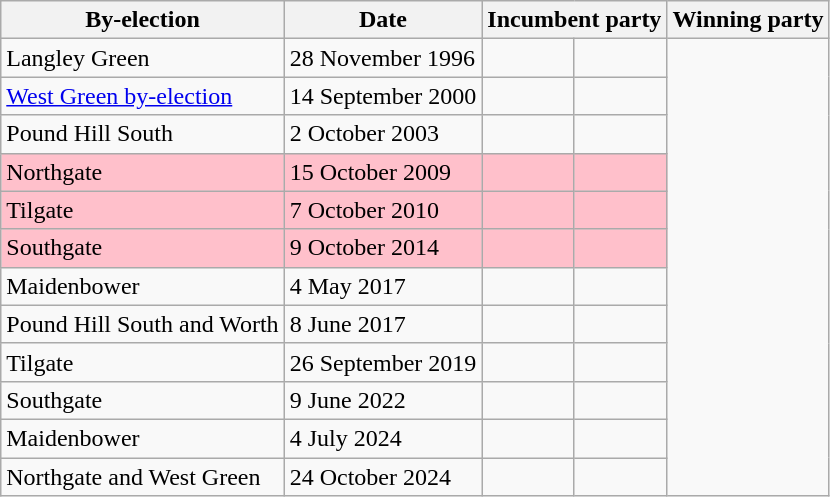<table class="wikitable">
<tr>
<th>By-election</th>
<th>Date</th>
<th colspan=2>Incumbent party</th>
<th colspan=2>Winning party</th>
</tr>
<tr>
<td>Langley Green</td>
<td>28 November 1996</td>
<td></td>
<td></td>
</tr>
<tr>
<td><a href='#'>West Green by-election</a></td>
<td>14 September 2000</td>
<td></td>
<td></td>
</tr>
<tr>
<td>Pound Hill South</td>
<td>2 October 2003</td>
<td></td>
<td></td>
</tr>
<tr bgcolor=pink>
<td>Northgate</td>
<td>15 October 2009</td>
<td></td>
<td></td>
</tr>
<tr bgcolor=pink>
<td>Tilgate</td>
<td>7 October 2010</td>
<td></td>
<td></td>
</tr>
<tr bgcolor=pink>
<td>Southgate</td>
<td>9 October 2014</td>
<td></td>
<td></td>
</tr>
<tr>
<td>Maidenbower</td>
<td>4 May 2017</td>
<td></td>
<td></td>
</tr>
<tr>
<td>Pound Hill South and Worth</td>
<td>8 June 2017</td>
<td></td>
<td></td>
</tr>
<tr>
<td>Tilgate</td>
<td>26 September 2019</td>
<td></td>
<td></td>
</tr>
<tr>
<td>Southgate</td>
<td>9 June 2022</td>
<td></td>
<td></td>
</tr>
<tr>
<td>Maidenbower</td>
<td>4 July 2024</td>
<td></td>
<td></td>
</tr>
<tr>
<td>Northgate and West Green</td>
<td>24 October 2024</td>
<td></td>
<td></td>
</tr>
</table>
